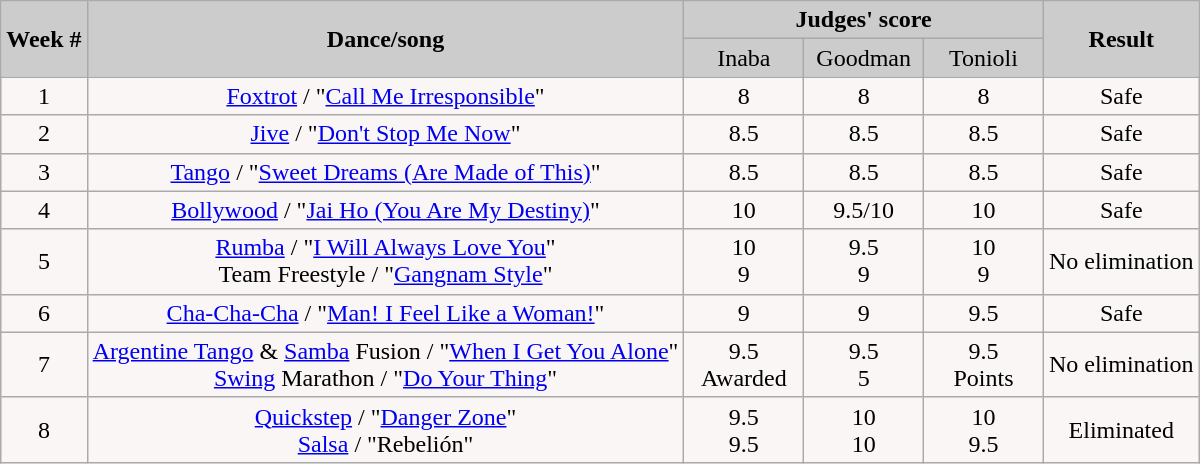<table class="wikitable">
<tr style="text-align: center; background:#ccc;">
<td rowspan="2"><strong>Week #</strong></td>
<td rowspan="2"><strong>Dance/song</strong></td>
<td colspan="3"><strong>Judges' score</strong></td>
<td rowspan="2"><strong>Result</strong></td>
</tr>
<tr style="text-align: center; background:#ccc;">
<td style="width:10%; ">Inaba</td>
<td style="width:10%; ">Goodman</td>
<td style="width:10%; ">Tonioli</td>
</tr>
<tr>
<td style="text-align: center; background:#faf6f6;">1</td>
<td style="text-align: center; background:#faf6f6;"><a href='#'>Foxtrot</a> / "<a href='#'>Call Me Irresponsible</a>"</td>
<td style="text-align: center; background:#faf6f6;">8</td>
<td style="text-align: center; background:#faf6f6;">8</td>
<td style="text-align: center; background:#faf6f6;">8</td>
<td style="text-align: center; background:#faf6f6;">Safe</td>
</tr>
<tr>
<td style="text-align: center; background:#faf6f6;">2</td>
<td style="text-align: center; background:#faf6f6;"><a href='#'>Jive</a> / "<a href='#'>Don't Stop Me Now</a>"</td>
<td style="text-align: center; background:#faf6f6;">8.5</td>
<td style="text-align: center; background:#faf6f6;">8.5</td>
<td style="text-align: center; background:#faf6f6;">8.5</td>
<td style="text-align: center; background:#faf6f6;">Safe</td>
</tr>
<tr>
<td style="text-align: center; background:#faf6f6;">3</td>
<td style="text-align: center; background:#faf6f6;"><a href='#'>Tango</a> / "<a href='#'>Sweet Dreams (Are Made of This)</a>"</td>
<td style="text-align: center; background:#faf6f6;">8.5</td>
<td style="text-align: center; background:#faf6f6;">8.5</td>
<td style="text-align: center; background:#faf6f6;">8.5</td>
<td style="text-align: center; background:#faf6f6;">Safe</td>
</tr>
<tr>
<td style="text-align: center; background:#faf6f6;">4</td>
<td style="text-align: center; background:#faf6f6;"><a href='#'>Bollywood</a> / "<a href='#'>Jai Ho (You Are My Destiny)</a>"</td>
<td style="text-align: center; background:#faf6f6;">10</td>
<td style="text-align: center; background:#faf6f6;">9.5/10</td>
<td style="text-align: center; background:#faf6f6;">10</td>
<td style="text-align: center; background:#faf6f6;">Safe</td>
</tr>
<tr>
<td style="text-align: center; background:#faf6f6;">5</td>
<td style="text-align: center; background:#faf6f6;"><a href='#'>Rumba</a> / "<a href='#'>I Will Always Love You</a>"<br>Team Freestyle / "<a href='#'>Gangnam Style</a>"</td>
<td style="text-align: center; background:#faf6f6;">10<br>9</td>
<td style="text-align: center; background:#faf6f6;">9.5<br>9</td>
<td style="text-align: center; background:#faf6f6;">10<br>9</td>
<td style="text-align: center; background:#faf6f6;">No elimination</td>
</tr>
<tr>
<td style="text-align: center; background:#faf6f6;">6</td>
<td style="text-align: center; background:#faf6f6;"><a href='#'>Cha-Cha-Cha</a> / "<a href='#'>Man! I Feel Like a Woman!</a>"</td>
<td style="text-align: center; background:#faf6f6;">9</td>
<td style="text-align: center; background:#faf6f6;">9</td>
<td style="text-align: center; background:#faf6f6;">9.5</td>
<td style="text-align: center; background:#faf6f6;">Safe</td>
</tr>
<tr>
<td style="text-align: center; background:#faf6f6;">7</td>
<td style="text-align: center; background:#faf6f6;"><a href='#'>Argentine Tango</a> & <a href='#'>Samba</a> Fusion /  "<a href='#'>When I Get You Alone</a>"<br><a href='#'>Swing</a> Marathon / "<a href='#'>Do Your Thing</a>"</td>
<td style="text-align: center; background:#faf6f6;">9.5<br>Awarded</td>
<td style="text-align: center; background:#faf6f6;">9.5<br>5</td>
<td style="text-align: center; background:#faf6f6;">9.5<br>Points</td>
<td style="text-align: center; background:#faf6f6;">No elimination</td>
</tr>
<tr>
<td style="text-align: center; background:#faf6f6;">8</td>
<td style="text-align: center; background:#faf6f6;"><a href='#'>Quickstep</a> / "<a href='#'>Danger Zone</a>"<br><a href='#'>Salsa</a> / "Rebelión"</td>
<td style="text-align: center; background:#faf6f6;">9.5<br>9.5</td>
<td style="text-align: center; background:#faf6f6;">10<br>10</td>
<td style="text-align: center; background:#faf6f6;">10<br>9.5</td>
<td style="text-align: center; background:#faf6f6;">Eliminated</td>
</tr>
</table>
